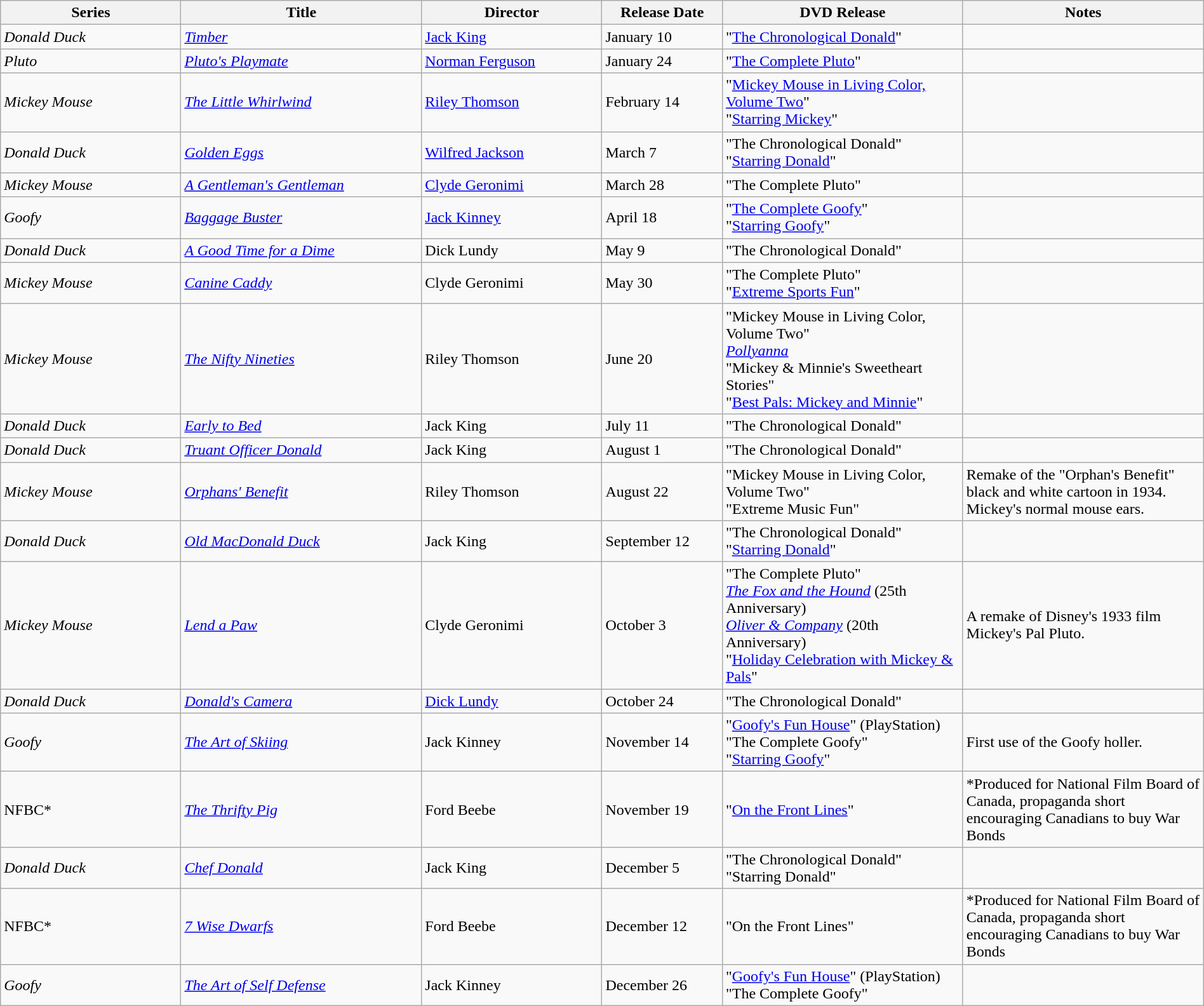<table class="wikitable" style="width:100%;">
<tr>
<th style="width:15%;">Series</th>
<th style="width:20%;">Title</th>
<th style="width:15%;">Director</th>
<th style="width:10%;">Release Date</th>
<th style="width:20%;">DVD Release</th>
<th style="width:20%;">Notes</th>
</tr>
<tr>
<td><em>Donald Duck</em></td>
<td><em><a href='#'>Timber</a></em></td>
<td><a href='#'>Jack King</a></td>
<td>January 10</td>
<td>"<a href='#'>The Chronological Donald</a>"</td>
<td></td>
</tr>
<tr>
<td><em>Pluto</em></td>
<td><em><a href='#'>Pluto's Playmate</a></em></td>
<td><a href='#'>Norman Ferguson</a></td>
<td>January 24</td>
<td>"<a href='#'>The Complete Pluto</a>"</td>
<td></td>
</tr>
<tr>
<td><em>Mickey Mouse</em></td>
<td><em><a href='#'>The Little Whirlwind</a></em></td>
<td><a href='#'>Riley Thomson</a></td>
<td>February 14</td>
<td>"<a href='#'>Mickey Mouse in Living Color, Volume Two</a>" <br>"<a href='#'>Starring Mickey</a>"</td>
<td></td>
</tr>
<tr>
<td><em>Donald Duck</em></td>
<td><em><a href='#'>Golden Eggs</a></em></td>
<td><a href='#'>Wilfred Jackson</a></td>
<td>March 7</td>
<td>"The Chronological Donald" <br>"<a href='#'>Starring Donald</a>"</td>
<td></td>
</tr>
<tr>
<td><em>Mickey Mouse</em></td>
<td><em><a href='#'>A Gentleman's Gentleman</a></em></td>
<td><a href='#'>Clyde Geronimi</a></td>
<td>March 28</td>
<td>"The Complete Pluto"</td>
<td></td>
</tr>
<tr>
<td><em>Goofy</em></td>
<td><em><a href='#'>Baggage Buster</a></em></td>
<td><a href='#'>Jack Kinney</a></td>
<td>April 18</td>
<td>"<a href='#'>The Complete Goofy</a>" <br>"<a href='#'>Starring Goofy</a>"</td>
<td></td>
</tr>
<tr>
<td><em>Donald Duck</em></td>
<td><em><a href='#'>A Good Time for a Dime</a></em></td>
<td>Dick Lundy</td>
<td>May 9</td>
<td>"The Chronological Donald"</td>
<td></td>
</tr>
<tr>
<td><em>Mickey Mouse</em></td>
<td><em><a href='#'>Canine Caddy</a></em></td>
<td>Clyde Geronimi</td>
<td>May 30</td>
<td>"The Complete Pluto" <br>"<a href='#'>Extreme Sports Fun</a>"</td>
<td></td>
</tr>
<tr>
<td><em>Mickey Mouse</em></td>
<td><em><a href='#'>The Nifty Nineties</a></em></td>
<td>Riley Thomson</td>
<td>June 20</td>
<td>"Mickey Mouse in Living Color, Volume Two" <br><em><a href='#'>Pollyanna</a></em> <br>"Mickey & Minnie's Sweetheart Stories" <br>"<a href='#'>Best Pals: Mickey and Minnie</a>"</td>
<td></td>
</tr>
<tr>
<td><em>Donald Duck</em></td>
<td><em> <a href='#'>Early to Bed</a></em></td>
<td>Jack King</td>
<td>July 11</td>
<td>"The Chronological Donald"</td>
<td></td>
</tr>
<tr>
<td><em>Donald Duck</em></td>
<td><em><a href='#'>Truant Officer Donald</a></em> </td>
<td>Jack King</td>
<td>August 1</td>
<td>"The Chronological Donald"</td>
<td></td>
</tr>
<tr>
<td><em>Mickey Mouse</em></td>
<td><em><a href='#'>Orphans' Benefit</a></em></td>
<td>Riley Thomson</td>
<td>August 22</td>
<td>"Mickey Mouse in Living Color, Volume Two" <br>"Extreme Music Fun"</td>
<td>Remake of the "Orphan's Benefit" black and white cartoon in 1934. Mickey's normal mouse ears.</td>
</tr>
<tr>
<td><em>Donald Duck</em></td>
<td><em><a href='#'>Old MacDonald Duck</a></em></td>
<td>Jack King</td>
<td>September 12</td>
<td>"The Chronological Donald" <br>"<a href='#'>Starring Donald</a>"</td>
<td></td>
</tr>
<tr>
<td><em>Mickey Mouse</em></td>
<td><em><a href='#'>Lend a Paw</a></em> </td>
<td>Clyde Geronimi</td>
<td>October 3</td>
<td>"The Complete Pluto" <br><em><a href='#'>The Fox and the Hound</a></em> (25th Anniversary) <br><em><a href='#'>Oliver & Company</a></em> (20th Anniversary) <br>"<a href='#'>Holiday Celebration with Mickey & Pals</a>"</td>
<td>A remake of Disney's 1933 film Mickey's Pal Pluto.</td>
</tr>
<tr>
<td><em>Donald Duck</em></td>
<td><em><a href='#'>Donald's Camera</a></em></td>
<td><a href='#'>Dick Lundy</a></td>
<td>October 24</td>
<td>"The Chronological Donald"</td>
<td></td>
</tr>
<tr>
<td><em>Goofy</em></td>
<td><em><a href='#'>The Art of Skiing</a></em></td>
<td>Jack Kinney</td>
<td>November 14</td>
<td>"<a href='#'>Goofy's Fun House</a>" (PlayStation) <br>"The Complete Goofy" <br>"<a href='#'>Starring Goofy</a>"</td>
<td>First use of the Goofy holler.</td>
</tr>
<tr>
<td>NFBC*</td>
<td><em><a href='#'>The Thrifty Pig</a></em></td>
<td>Ford Beebe</td>
<td>November 19</td>
<td>"<a href='#'>On the Front Lines</a>"</td>
<td>*Produced for National Film Board of Canada, propaganda short encouraging Canadians to buy War Bonds</td>
</tr>
<tr>
<td><em>Donald Duck</em></td>
<td><em><a href='#'>Chef Donald</a></em></td>
<td>Jack King</td>
<td>December 5</td>
<td>"The Chronological Donald" <br>"Starring Donald"</td>
<td></td>
</tr>
<tr>
<td>NFBC*</td>
<td><em><a href='#'>7 Wise Dwarfs</a></em></td>
<td>Ford Beebe</td>
<td>December 12</td>
<td>"On the Front Lines"</td>
<td>*Produced for National Film Board of Canada, propaganda short encouraging Canadians to buy War Bonds</td>
</tr>
<tr>
<td><em>Goofy</em></td>
<td><em><a href='#'>The Art of Self Defense</a></em></td>
<td>Jack Kinney</td>
<td>December 26</td>
<td>"<a href='#'>Goofy's Fun House</a>" (PlayStation) <br>"The Complete Goofy"</td>
<td></td>
</tr>
</table>
